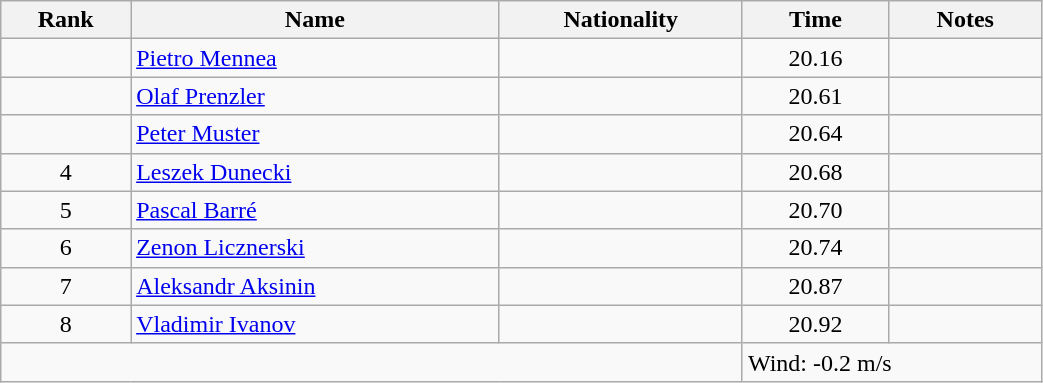<table class="wikitable sortable" style="text-align:center;width: 55%">
<tr>
<th>Rank</th>
<th>Name</th>
<th>Nationality</th>
<th>Time</th>
<th>Notes</th>
</tr>
<tr>
<td></td>
<td align=left><a href='#'>Pietro Mennea</a></td>
<td align=left></td>
<td>20.16</td>
<td></td>
</tr>
<tr>
<td></td>
<td align=left><a href='#'>Olaf Prenzler</a></td>
<td align=left></td>
<td>20.61</td>
<td></td>
</tr>
<tr>
<td></td>
<td align=left><a href='#'>Peter Muster</a></td>
<td align=left></td>
<td>20.64</td>
<td></td>
</tr>
<tr>
<td>4</td>
<td align=left><a href='#'>Leszek Dunecki</a></td>
<td align=left></td>
<td>20.68</td>
<td></td>
</tr>
<tr>
<td>5</td>
<td align=left><a href='#'>Pascal Barré</a></td>
<td align=left></td>
<td>20.70</td>
<td></td>
</tr>
<tr>
<td>6</td>
<td align=left><a href='#'>Zenon Licznerski</a></td>
<td align=left></td>
<td>20.74</td>
<td></td>
</tr>
<tr>
<td>7</td>
<td align=left><a href='#'>Aleksandr Aksinin</a></td>
<td align=left></td>
<td>20.87</td>
<td></td>
</tr>
<tr>
<td>8</td>
<td align=left><a href='#'>Vladimir Ivanov</a></td>
<td align=left></td>
<td>20.92</td>
<td></td>
</tr>
<tr class="sortbottom">
<td colspan="3"></td>
<td colspan="2" style="text-align:left;">Wind: -0.2 m/s</td>
</tr>
</table>
